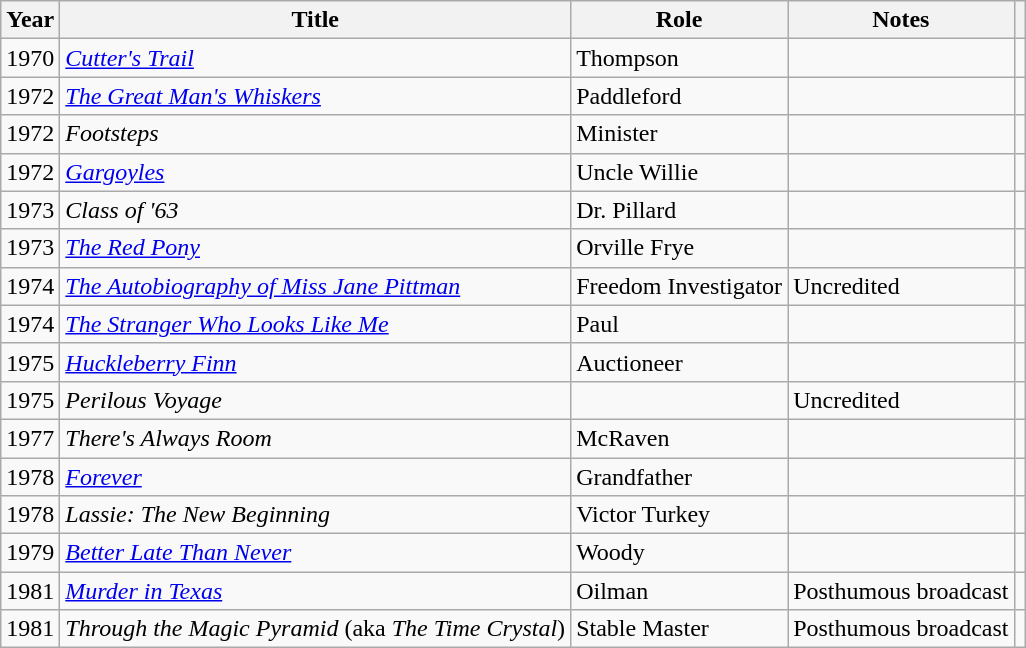<table class="wikitable">
<tr>
<th>Year</th>
<th>Title</th>
<th>Role</th>
<th>Notes</th>
<th></th>
</tr>
<tr>
<td>1970</td>
<td><em><a href='#'>Cutter's Trail</a></em></td>
<td>Thompson</td>
<td></td>
<td align="center"></td>
</tr>
<tr>
<td>1972</td>
<td><em><a href='#'>The Great Man's Whiskers</a></em></td>
<td>Paddleford</td>
<td></td>
<td align="center"></td>
</tr>
<tr>
<td>1972</td>
<td><em>Footsteps</em></td>
<td>Minister</td>
<td></td>
<td align="center"></td>
</tr>
<tr>
<td>1972</td>
<td><em><a href='#'>Gargoyles</a></em></td>
<td>Uncle Willie</td>
<td></td>
<td align="center"></td>
</tr>
<tr>
<td>1973</td>
<td><em>Class of '63</em></td>
<td>Dr. Pillard</td>
<td></td>
<td align="center"></td>
</tr>
<tr>
<td>1973</td>
<td><em><a href='#'>The Red Pony</a></em></td>
<td>Orville Frye</td>
<td></td>
<td align="center"></td>
</tr>
<tr>
<td>1974</td>
<td><em><a href='#'>The Autobiography of Miss Jane Pittman</a></em></td>
<td>Freedom Investigator</td>
<td>Uncredited</td>
<td align="center"></td>
</tr>
<tr>
<td>1974</td>
<td><em><a href='#'>The Stranger Who Looks Like Me</a></em></td>
<td>Paul</td>
<td></td>
<td align="center"></td>
</tr>
<tr>
<td>1975</td>
<td><em><a href='#'>Huckleberry Finn</a></em></td>
<td>Auctioneer</td>
<td></td>
<td align="center"></td>
</tr>
<tr>
<td>1975</td>
<td><em>Perilous Voyage</em></td>
<td></td>
<td>Uncredited</td>
<td align="center"></td>
</tr>
<tr>
<td>1977</td>
<td><em>There's Always Room</em></td>
<td>McRaven</td>
<td></td>
<td align="center"></td>
</tr>
<tr>
<td>1978</td>
<td><em><a href='#'>Forever</a></em></td>
<td>Grandfather</td>
<td></td>
<td align="center"></td>
</tr>
<tr>
<td>1978</td>
<td><em>Lassie: The New Beginning</em></td>
<td>Victor Turkey</td>
<td></td>
<td align="center"></td>
</tr>
<tr>
<td>1979</td>
<td><em><a href='#'>Better Late Than Never</a></em></td>
<td>Woody</td>
<td></td>
<td align="center"></td>
</tr>
<tr>
<td>1981</td>
<td><em><a href='#'>Murder in Texas</a></em></td>
<td>Oilman</td>
<td>Posthumous broadcast</td>
<td align="center"></td>
</tr>
<tr>
<td>1981</td>
<td><em>Through the Magic Pyramid</em> (aka <em>The Time Crystal</em>)</td>
<td>Stable Master</td>
<td>Posthumous broadcast</td>
<td align="center"></td>
</tr>
</table>
